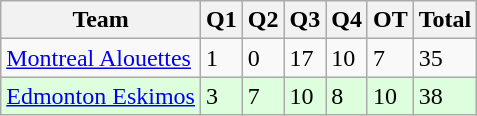<table class="wikitable">
<tr>
<th>Team</th>
<th>Q1</th>
<th>Q2</th>
<th>Q3</th>
<th>Q4</th>
<th>OT</th>
<th>Total</th>
</tr>
<tr>
<td><a href='#'>Montreal Alouettes</a></td>
<td>1</td>
<td>0</td>
<td>17</td>
<td>10</td>
<td>7</td>
<td>35</td>
</tr>
<tr style="background-color:#DDFFDD">
<td><a href='#'>Edmonton Eskimos</a></td>
<td>3</td>
<td>7</td>
<td>10</td>
<td>8</td>
<td>10</td>
<td>38</td>
</tr>
</table>
